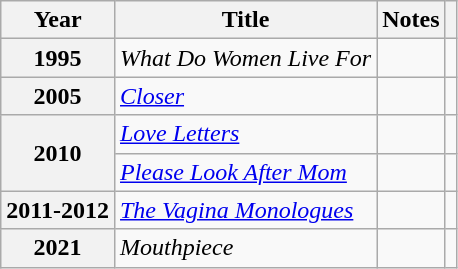<table class="wikitable plainrowheaders sortable">
<tr>
<th>Year</th>
<th>Title</th>
<th class="unsortable">Notes</th>
<th class="unsortable"></th>
</tr>
<tr>
<th scope="row">1995</th>
<td><em>What Do Women Live For</em></td>
<td></td>
<td></td>
</tr>
<tr>
<th scope="row">2005</th>
<td><em><a href='#'>Closer</a></em></td>
<td></td>
<td></td>
</tr>
<tr>
<th rowspan="2" scope="row">2010</th>
<td><em><a href='#'>Love Letters</a></em></td>
<td></td>
<td></td>
</tr>
<tr>
<td><em><a href='#'>Please Look After Mom</a></em></td>
<td></td>
<td></td>
</tr>
<tr>
<th scope="row">2011-2012</th>
<td><em><a href='#'>The Vagina Monologues</a></em></td>
<td></td>
<td></td>
</tr>
<tr>
<th scope="row">2021</th>
<td><em>Mouthpiece</em></td>
<td></td>
<td></td>
</tr>
</table>
